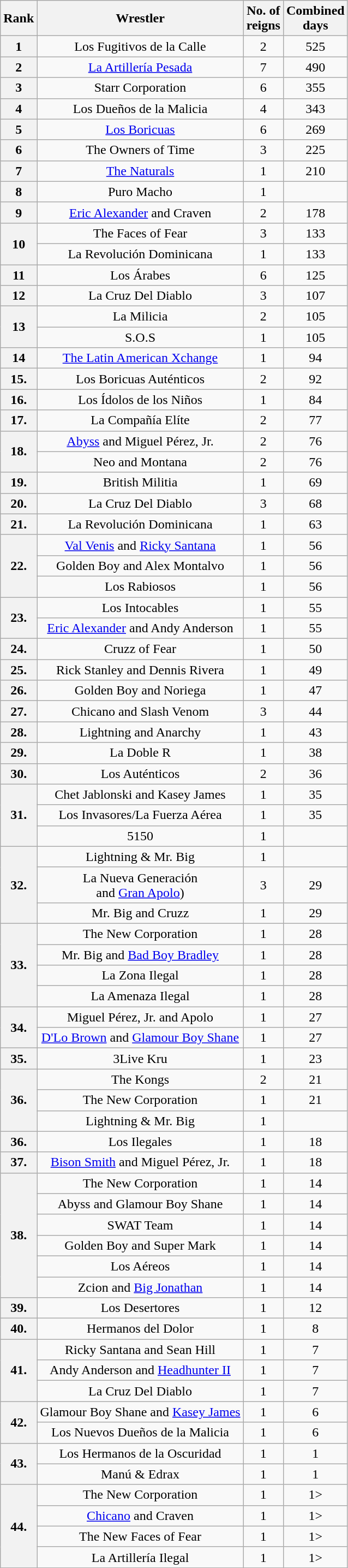<table class="wikitable sortable" style="text-align:center">
<tr>
<th>Rank</th>
<th>Wrestler</th>
<th>No. of<br>reigns</th>
<th>Combined<br>days</th>
</tr>
<tr>
<th>1</th>
<td>Los Fugitivos de la Calle<br></td>
<td>2</td>
<td>525</td>
</tr>
<tr>
<th>2</th>
<td><a href='#'>La Artillería Pesada</a><br></td>
<td>7</td>
<td>490</td>
</tr>
<tr>
<th>3</th>
<td>Starr Corporation<br></td>
<td>6</td>
<td>355</td>
</tr>
<tr>
<th>4</th>
<td>Los Dueños de la Malicia<br></td>
<td>4</td>
<td>343</td>
</tr>
<tr>
<th>5</th>
<td><a href='#'>Los Boricuas</a><br></td>
<td>6</td>
<td>269</td>
</tr>
<tr>
<th>6</th>
<td>The Owners of Time<br></td>
<td>3</td>
<td>225</td>
</tr>
<tr>
<th>7</th>
<td><a href='#'>The Naturals</a><br></td>
<td>1</td>
<td>210</td>
</tr>
<tr>
<th>8</th>
<td>Puro Macho<br></td>
<td>1</td>
<td></td>
</tr>
<tr>
<th>9</th>
<td><a href='#'>Eric Alexander</a> and Craven</td>
<td>2</td>
<td>178</td>
</tr>
<tr>
<th rowspan=2>10</th>
<td>The Faces of Fear<br></td>
<td>3</td>
<td>133</td>
</tr>
<tr>
<td>La Revolución Dominicana<br></td>
<td>1</td>
<td>133</td>
</tr>
<tr>
<th>11</th>
<td>Los Árabes<br></td>
<td>6</td>
<td>125</td>
</tr>
<tr>
<th>12</th>
<td>La Cruz Del Diablo<br></td>
<td>3</td>
<td>107</td>
</tr>
<tr>
<th rowspan=2>13</th>
<td>La Milicia<br></td>
<td>2</td>
<td>105</td>
</tr>
<tr>
<td>S.O.S<br></td>
<td>1</td>
<td>105</td>
</tr>
<tr>
<th>14</th>
<td><a href='#'>The Latin American Xchange</a><br></td>
<td>1</td>
<td>94</td>
</tr>
<tr>
<th>15.</th>
<td>Los Boricuas Auténticos<br></td>
<td>2</td>
<td>92</td>
</tr>
<tr>
<th>16.</th>
<td>Los Ídolos de los Niños<br></td>
<td>1</td>
<td>84</td>
</tr>
<tr>
<th>17.</th>
<td>La Compañía Elíte<br></td>
<td>2</td>
<td>77</td>
</tr>
<tr>
<th rowspan=2>18.</th>
<td><a href='#'>Abyss</a> and Miguel Pérez, Jr.</td>
<td>2</td>
<td>76</td>
</tr>
<tr>
<td>Neo and Montana</td>
<td>2</td>
<td>76</td>
</tr>
<tr>
<th>19.</th>
<td>British Militia<br></td>
<td>1</td>
<td>69</td>
</tr>
<tr>
<th>20.</th>
<td>La Cruz Del Diablo<br></td>
<td>3</td>
<td>68</td>
</tr>
<tr>
<th>21.</th>
<td>La Revolución Dominicana<br></td>
<td>1</td>
<td>63</td>
</tr>
<tr>
<th rowspan=3>22.</th>
<td><a href='#'>Val Venis</a> and <a href='#'>Ricky Santana</a></td>
<td>1</td>
<td>56</td>
</tr>
<tr>
<td>Golden Boy and Alex Montalvo</td>
<td>1</td>
<td>56</td>
</tr>
<tr>
<td>Los Rabiosos<br></td>
<td>1</td>
<td>56</td>
</tr>
<tr>
<th rowspan=2>23.</th>
<td>Los Intocables<br></td>
<td>1</td>
<td>55</td>
</tr>
<tr>
<td><a href='#'>Eric Alexander</a> and Andy Anderson</td>
<td>1</td>
<td>55</td>
</tr>
<tr>
<th>24.</th>
<td>Cruzz of Fear<br></td>
<td>1</td>
<td>50</td>
</tr>
<tr>
<th>25.</th>
<td>Rick Stanley and Dennis Rivera</td>
<td>1</td>
<td>49</td>
</tr>
<tr>
<th>26.</th>
<td>Golden Boy and Noriega</td>
<td>1</td>
<td>47</td>
</tr>
<tr>
<th>27.</th>
<td>Chicano and Slash Venom</td>
<td>3</td>
<td>44</td>
</tr>
<tr>
<th>28.</th>
<td>Lightning and Anarchy</td>
<td>1</td>
<td>43</td>
</tr>
<tr>
<th>29.</th>
<td>La Doble R<br></td>
<td>1</td>
<td>38</td>
</tr>
<tr>
<th>30.</th>
<td>Los Auténticos<br></td>
<td>2</td>
<td>36</td>
</tr>
<tr>
<th rowspan=3>31.</th>
<td>Chet Jablonski and Kasey James</td>
<td>1</td>
<td>35</td>
</tr>
<tr>
<td>Los Invasores/La Fuerza Aérea<br></td>
<td>1</td>
<td>35</td>
</tr>
<tr>
<td>5150<br></td>
<td>1</td>
<td></td>
</tr>
<tr>
<th rowspan=3>32.</th>
<td>Lightning & Mr. Big</td>
<td>1</td>
<td></td>
</tr>
<tr>
<td>La Nueva Generación<br> and <a href='#'>Gran Apolo</a>)</td>
<td>3</td>
<td>29</td>
</tr>
<tr>
<td>Mr. Big and Cruzz</td>
<td>1</td>
<td>29</td>
</tr>
<tr>
<th rowspan=4>33.</th>
<td>The New Corporation<br></td>
<td>1</td>
<td>28</td>
</tr>
<tr>
<td>Mr. Big and <a href='#'>Bad Boy Bradley</a></td>
<td>1</td>
<td>28</td>
</tr>
<tr>
<td>La Zona Ilegal<br></td>
<td>1</td>
<td>28</td>
</tr>
<tr>
<td>La Amenaza Ilegal<br></td>
<td>1</td>
<td>28</td>
</tr>
<tr>
<th rowspan=2>34.</th>
<td>Miguel Pérez, Jr. and Apolo</td>
<td>1</td>
<td>27</td>
</tr>
<tr>
<td><a href='#'>D'Lo Brown</a> and <a href='#'>Glamour Boy Shane</a></td>
<td>1</td>
<td>27</td>
</tr>
<tr>
<th>35.</th>
<td>3Live Kru<br></td>
<td>1</td>
<td>23</td>
</tr>
<tr>
<th rowspan=3>36.</th>
<td>The Kongs<br></td>
<td>2</td>
<td>21</td>
</tr>
<tr>
<td>The New Corporation<br></td>
<td>1</td>
<td>21</td>
</tr>
<tr>
<td>Lightning & Mr. Big</td>
<td>1</td>
<td></td>
</tr>
<tr>
<th>36.</th>
<td>Los Ilegales<br></td>
<td>1</td>
<td>18</td>
</tr>
<tr>
<th>37.</th>
<td><a href='#'>Bison Smith</a> and Miguel Pérez, Jr.</td>
<td>1</td>
<td>18</td>
</tr>
<tr>
<th rowspan=6>38.</th>
<td>The New Corporation<br></td>
<td>1</td>
<td>14</td>
</tr>
<tr>
<td>Abyss and Glamour Boy Shane</td>
<td>1</td>
<td>14</td>
</tr>
<tr>
<td>SWAT Team<br></td>
<td>1</td>
<td>14</td>
</tr>
<tr>
<td>Golden Boy and Super Mark</td>
<td>1</td>
<td>14</td>
</tr>
<tr>
<td>Los Aéreos<br></td>
<td>1</td>
<td>14</td>
</tr>
<tr>
<td>Zcion and <a href='#'>Big Jonathan</a></td>
<td>1</td>
<td>14</td>
</tr>
<tr>
<th>39.</th>
<td>Los Desertores<br></td>
<td>1</td>
<td>12</td>
</tr>
<tr>
<th>40.</th>
<td>Hermanos del Dolor <br></td>
<td>1</td>
<td>8</td>
</tr>
<tr>
<th rowspan=3>41.</th>
<td>Ricky Santana and Sean Hill</td>
<td>1</td>
<td>7</td>
</tr>
<tr>
<td>Andy Anderson and <a href='#'>Headhunter II</a></td>
<td>1</td>
<td>7</td>
</tr>
<tr>
<td>La Cruz Del Diablo<br></td>
<td>1</td>
<td>7</td>
</tr>
<tr>
<th rowspan=2>42.</th>
<td>Glamour Boy Shane and <a href='#'>Kasey James</a></td>
<td>1</td>
<td>6</td>
</tr>
<tr>
<td>Los Nuevos Dueños de la Malicia<br></td>
<td>1</td>
<td>6</td>
</tr>
<tr>
<th rowspan=2>43.</th>
<td>Los Hermanos de la Oscuridad<br></td>
<td>1</td>
<td>1</td>
</tr>
<tr>
<td>Manú & Edrax</td>
<td>1</td>
<td>1</td>
</tr>
<tr>
<th rowspan=4>44.</th>
<td>The New Corporation<br></td>
<td>1</td>
<td>1></td>
</tr>
<tr>
<td><a href='#'>Chicano</a> and Craven</td>
<td>1</td>
<td>1></td>
</tr>
<tr>
<td>The New Faces of Fear<br></td>
<td>1</td>
<td>1></td>
</tr>
<tr>
<td>La Artillería Ilegal<br></td>
<td>1</td>
<td>1></td>
</tr>
</table>
